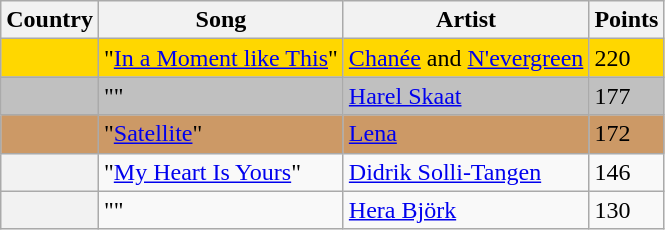<table class="wikitable plainrowheaders">
<tr>
<th scope="col">Country</th>
<th scope="col">Song</th>
<th scope="col">Artist</th>
<th scope="col">Points</th>
</tr>
<tr style="background:gold;">
<th scope="row" style="background:gold;"></th>
<td>"<a href='#'>In a Moment like This</a>"</td>
<td><a href='#'>Chanée</a> and  <a href='#'>N'evergreen</a></td>
<td>220</td>
</tr>
<tr style="background:silver;">
<th scope="row" style="background:silver;"></th>
<td>""</td>
<td><a href='#'>Harel Skaat</a></td>
<td>177</td>
</tr>
<tr style="background:#CC9966;">
<th scope="row" style="background:#CC9966;"></th>
<td>"<a href='#'>Satellite</a>"</td>
<td><a href='#'>Lena</a></td>
<td>172</td>
</tr>
<tr>
<th scope="row"></th>
<td>"<a href='#'>My Heart Is Yours</a>"</td>
<td><a href='#'>Didrik Solli-Tangen</a></td>
<td>146</td>
</tr>
<tr>
<th scope="row"></th>
<td>""</td>
<td><a href='#'>Hera Björk</a></td>
<td>130</td>
</tr>
</table>
